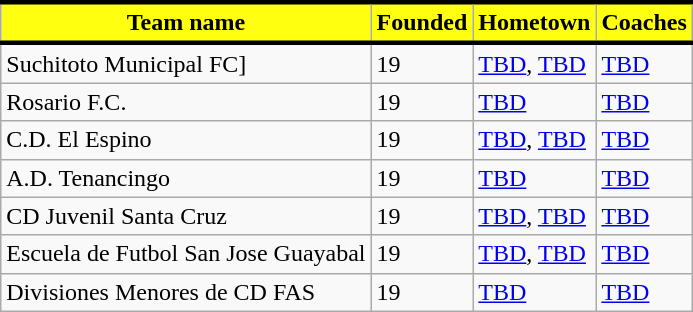<table class="wikitable">
<tr>
<th style="background:#FFFF10; color:black; border-top:black 3px solid; border-bottom:black 3px solid;">Team name</th>
<th style="background:#FFFF10; color:black; border-top:black 3px solid; border-bottom:black 3px solid;">Founded</th>
<th style="background:#FFFF10; color:black; border-top:black 3px solid; border-bottom:black 3px solid;">Hometown</th>
<th style="background:#FFFF10; color:black; border-top:black 3px solid; border-bottom:black 3px solid;">Coaches</th>
</tr>
<tr>
<td>Suchitoto Municipal FC]</td>
<td>19</td>
<td> <a href='#'>TBD</a>, <a href='#'>TBD</a></td>
<td> <a href='#'>TBD</a></td>
</tr>
<tr>
<td>Rosario F.C.</td>
<td>19</td>
<td> <a href='#'>TBD</a></td>
<td> <a href='#'>TBD</a></td>
</tr>
<tr>
<td>C.D. El Espino</td>
<td>19</td>
<td> <a href='#'>TBD</a>, <a href='#'>TBD</a></td>
<td> <a href='#'>TBD</a></td>
</tr>
<tr>
<td>A.D. Tenancingo</td>
<td>19</td>
<td> <a href='#'>TBD</a></td>
<td> <a href='#'>TBD</a></td>
</tr>
<tr>
<td>CD Juvenil Santa Cruz</td>
<td>19</td>
<td> <a href='#'>TBD</a>, <a href='#'>TBD</a></td>
<td> <a href='#'>TBD</a></td>
</tr>
<tr>
<td>Escuela de Futbol San Jose Guayabal</td>
<td>19</td>
<td> <a href='#'>TBD</a>, <a href='#'>TBD</a></td>
<td> <a href='#'>TBD</a></td>
</tr>
<tr>
<td>Divisiones Menores de CD FAS</td>
<td>19</td>
<td> <a href='#'>TBD</a></td>
<td> <a href='#'>TBD</a></td>
</tr>
</table>
